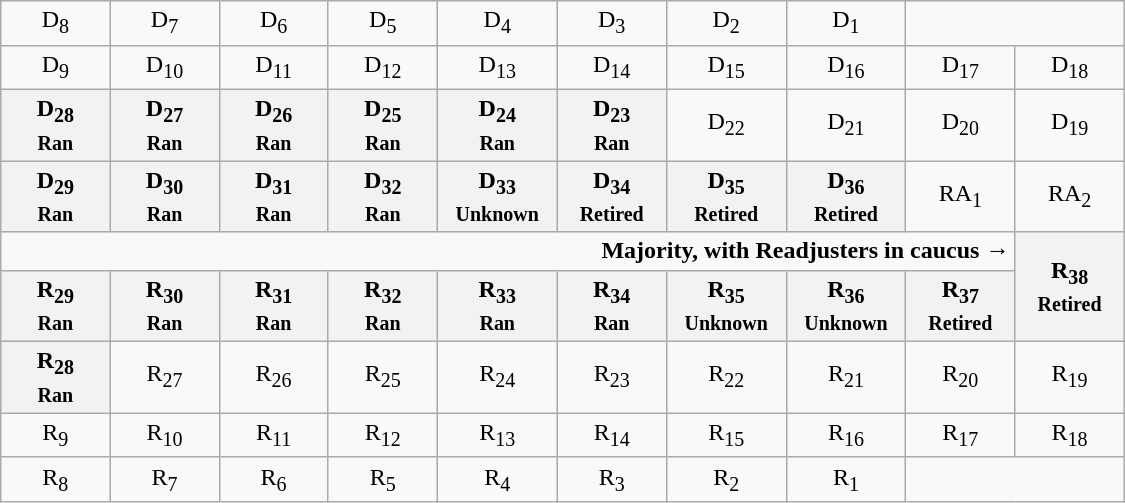<table class="wikitable" style="text-align:center" width=750px>
<tr>
<td>D<sub>8</sub></td>
<td>D<sub>7</sub></td>
<td>D<sub>6</sub></td>
<td>D<sub>5</sub></td>
<td>D<sub>4</sub></td>
<td>D<sub>3</sub></td>
<td>D<sub>2</sub></td>
<td>D<sub>1</sub></td>
<td colspan=2></td>
</tr>
<tr>
<td width=50px >D<sub>9</sub></td>
<td width=50px >D<sub>10</sub></td>
<td width=50px >D<sub>11</sub></td>
<td width=50px >D<sub>12</sub></td>
<td width=50px >D<sub>13</sub></td>
<td width=50px >D<sub>14</sub></td>
<td width=50px >D<sub>15</sub></td>
<td width=50px >D<sub>16</sub></td>
<td width=50px >D<sub>17</sub></td>
<td width=50px >D<sub>18</sub></td>
</tr>
<tr>
<th>D<sub>28</sub><br><small>Ran</small></th>
<th>D<sub>27</sub><br><small>Ran</small></th>
<th>D<sub>26</sub><br><small>Ran</small></th>
<th>D<sub>25</sub><br><small>Ran</small></th>
<th>D<sub>24</sub><br><small>Ran</small></th>
<th>D<sub>23</sub><br><small>Ran</small></th>
<td>D<sub>22</sub></td>
<td>D<sub>21</sub></td>
<td>D<sub>20</sub></td>
<td>D<sub>19</sub></td>
</tr>
<tr>
<th>D<sub>29</sub><br><small>Ran</small></th>
<th>D<sub>30</sub><br><small>Ran</small></th>
<th>D<sub>31</sub><br><small>Ran</small></th>
<th>D<sub>32</sub><br><small>Ran</small></th>
<th>D<sub>33</sub><br><small>Unknown</small></th>
<th>D<sub>34</sub><br><small>Retired</small></th>
<th>D<sub>35</sub><br><small>Retired</small></th>
<th>D<sub>36</sub><br><small>Retired</small></th>
<td><span>RA<sub>1</sub></span></td>
<td><span>RA<sub>2</sub></span></td>
</tr>
<tr>
<td colspan=9 align=right><strong>Majority, with Readjusters in caucus →</strong></td>
<th rowspan=2 >R<sub>38</sub><br><small>Retired</small></th>
</tr>
<tr>
<th>R<sub>29</sub><br><small>Ran</small></th>
<th>R<sub>30</sub><br><small>Ran</small></th>
<th>R<sub>31</sub><br><small>Ran</small></th>
<th>R<sub>32</sub><br><small>Ran</small></th>
<th>R<sub>33</sub><br><small>Ran</small></th>
<th>R<sub>34</sub><br><small>Ran</small></th>
<th>R<sub>35</sub><br><small>Unknown</small></th>
<th>R<sub>36</sub><br><small>Unknown</small></th>
<th>R<sub>37</sub><br><small>Retired</small></th>
</tr>
<tr>
<th>R<sub>28</sub><br><small>Ran</small></th>
<td>R<sub>27</sub></td>
<td>R<sub>26</sub></td>
<td>R<sub>25</sub></td>
<td>R<sub>24</sub></td>
<td>R<sub>23</sub></td>
<td>R<sub>22</sub></td>
<td>R<sub>21</sub></td>
<td>R<sub>20</sub></td>
<td>R<sub>19</sub></td>
</tr>
<tr>
<td>R<sub>9</sub></td>
<td>R<sub>10</sub></td>
<td>R<sub>11</sub></td>
<td>R<sub>12</sub></td>
<td>R<sub>13</sub></td>
<td>R<sub>14</sub></td>
<td>R<sub>15</sub></td>
<td>R<sub>16</sub></td>
<td>R<sub>17</sub></td>
<td>R<sub>18</sub></td>
</tr>
<tr>
<td>R<sub>8</sub></td>
<td>R<sub>7</sub></td>
<td>R<sub>6</sub></td>
<td>R<sub>5</sub></td>
<td>R<sub>4</sub></td>
<td>R<sub>3</sub></td>
<td>R<sub>2</sub></td>
<td>R<sub>1</sub></td>
<td colspan=2></td>
</tr>
</table>
